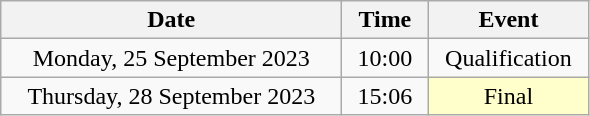<table class = "wikitable" style="text-align:center;">
<tr>
<th width=220>Date</th>
<th width=50>Time</th>
<th width=100>Event</th>
</tr>
<tr>
<td>Monday, 25 September 2023</td>
<td>10:00</td>
<td>Qualification</td>
</tr>
<tr>
<td>Thursday, 28 September 2023</td>
<td>15:06</td>
<td bgcolor=ffffcc>Final</td>
</tr>
</table>
